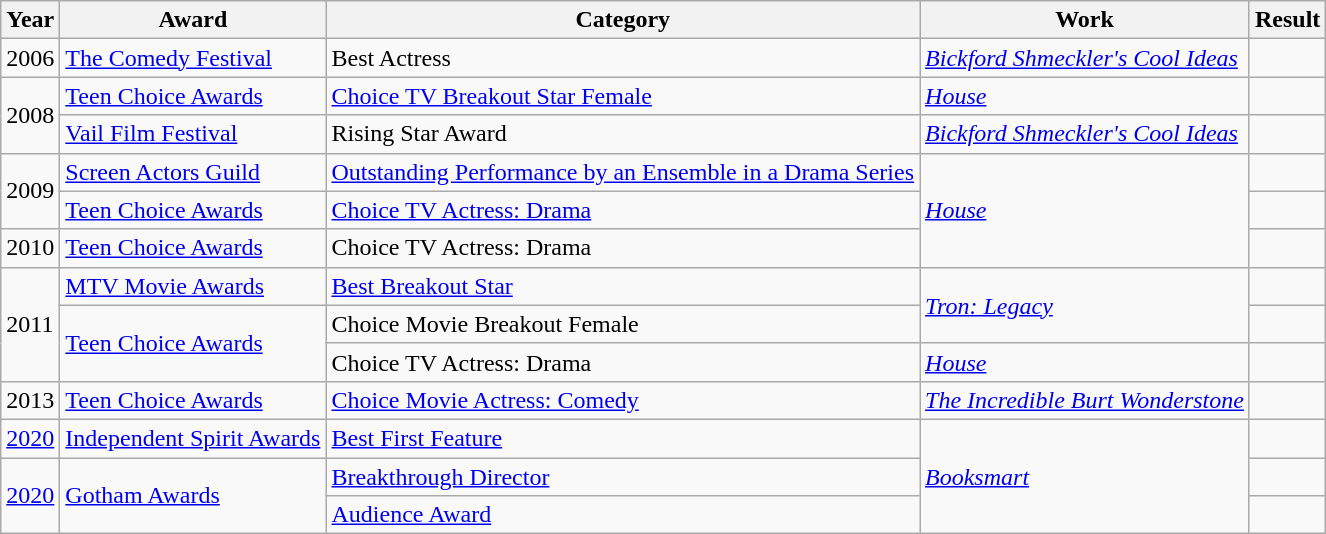<table class="wikitable sortable">
<tr>
<th>Year</th>
<th>Award</th>
<th>Category</th>
<th>Work</th>
<th>Result</th>
</tr>
<tr>
<td>2006</td>
<td data-sort-value="Comedy Festival, The"><a href='#'>The Comedy Festival</a></td>
<td>Best Actress</td>
<td><em><a href='#'>Bickford Shmeckler's Cool Ideas</a></em></td>
<td></td>
</tr>
<tr>
<td rowspan="2">2008</td>
<td><a href='#'>Teen Choice Awards</a></td>
<td><a href='#'>Choice TV Breakout Star Female</a></td>
<td><em><a href='#'>House</a></em></td>
<td></td>
</tr>
<tr>
<td><a href='#'>Vail Film Festival</a></td>
<td>Rising Star Award</td>
<td><em><a href='#'>Bickford Shmeckler's Cool Ideas</a></em></td>
<td></td>
</tr>
<tr>
<td rowspan="2">2009</td>
<td><a href='#'>Screen Actors Guild</a></td>
<td><a href='#'>Outstanding Performance by an Ensemble in a Drama Series</a></td>
<td rowspan="3"><em><a href='#'>House</a></em></td>
<td></td>
</tr>
<tr>
<td><a href='#'>Teen Choice Awards</a></td>
<td><a href='#'>Choice TV Actress: Drama</a></td>
<td></td>
</tr>
<tr>
<td>2010</td>
<td><a href='#'>Teen Choice Awards</a></td>
<td>Choice TV Actress: Drama</td>
<td></td>
</tr>
<tr>
<td rowspan="3">2011</td>
<td><a href='#'>MTV Movie Awards</a></td>
<td><a href='#'>Best Breakout Star</a></td>
<td rowspan="2"><em><a href='#'>Tron: Legacy</a></em></td>
<td></td>
</tr>
<tr>
<td rowspan="2"><a href='#'>Teen Choice Awards</a></td>
<td>Choice Movie Breakout Female</td>
<td></td>
</tr>
<tr>
<td>Choice TV Actress: Drama</td>
<td><em><a href='#'>House</a></em></td>
<td></td>
</tr>
<tr>
<td>2013</td>
<td><a href='#'>Teen Choice Awards</a></td>
<td><a href='#'>Choice Movie Actress: Comedy</a></td>
<td data-sort-value="Incredible Burt Wonderstone, The"><em><a href='#'>The Incredible Burt Wonderstone</a></em></td>
<td></td>
</tr>
<tr>
<td><a href='#'>2020</a></td>
<td><a href='#'>Independent Spirit Awards</a></td>
<td><a href='#'>Best First Feature</a></td>
<td rowspan="3"><em><a href='#'>Booksmart</a></em></td>
<td></td>
</tr>
<tr>
<td rowspan="2"><a href='#'>2020</a></td>
<td rowspan="2"><a href='#'>Gotham Awards</a></td>
<td><a href='#'>Breakthrough Director</a></td>
<td></td>
</tr>
<tr>
<td><a href='#'>Audience Award</a></td>
<td></td>
</tr>
</table>
